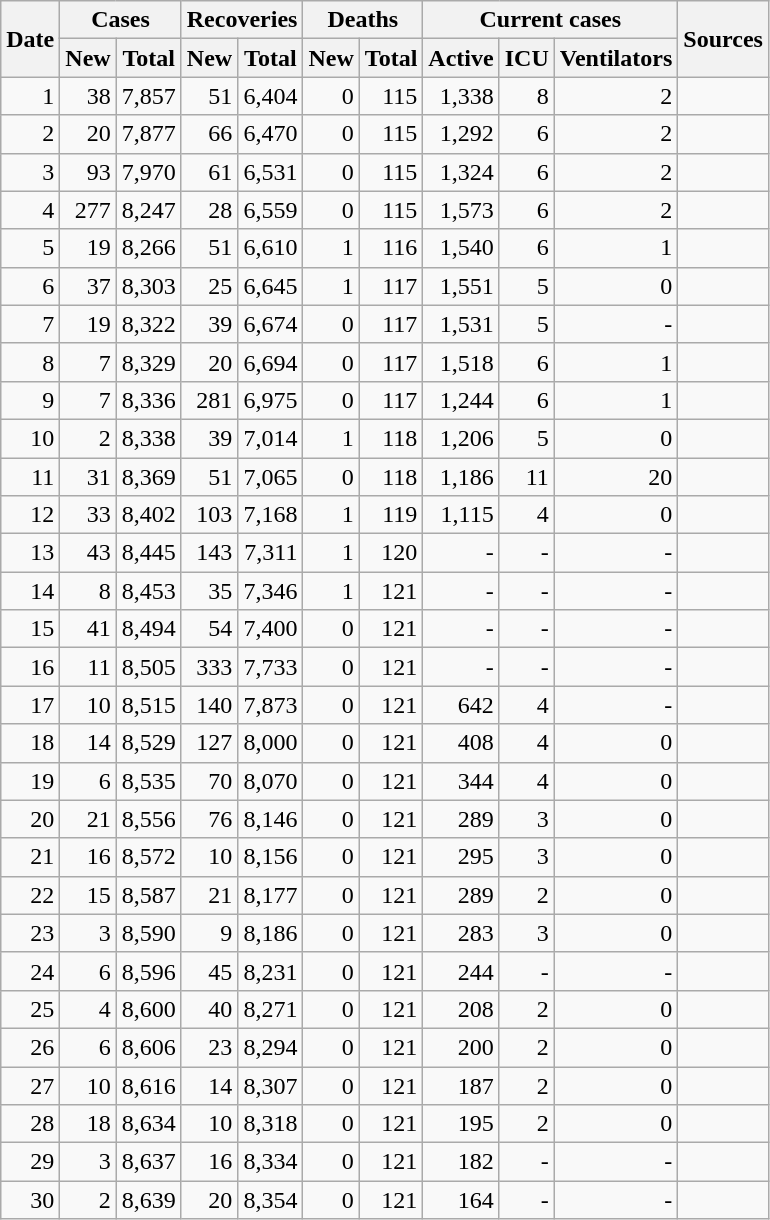<table class="wikitable sortable mw-collapsible mw-collapsed sticky-header-multi sort-under" style="text-align:right;">
<tr>
<th rowspan=2>Date</th>
<th colspan=2>Cases</th>
<th colspan=2>Recoveries</th>
<th colspan=2>Deaths</th>
<th colspan=3>Current cases</th>
<th rowspan=2 class="unsortable">Sources</th>
</tr>
<tr>
<th>New</th>
<th>Total</th>
<th>New</th>
<th>Total</th>
<th>New</th>
<th>Total</th>
<th>Active</th>
<th>ICU</th>
<th>Ventilators</th>
</tr>
<tr>
<td>1</td>
<td>38</td>
<td>7,857</td>
<td>51</td>
<td>6,404</td>
<td>0</td>
<td>115</td>
<td>1,338</td>
<td>8</td>
<td>2</td>
<td></td>
</tr>
<tr>
<td>2</td>
<td>20</td>
<td>7,877</td>
<td>66</td>
<td>6,470</td>
<td>0</td>
<td>115</td>
<td>1,292</td>
<td>6</td>
<td>2</td>
<td></td>
</tr>
<tr>
<td>3</td>
<td>93</td>
<td>7,970</td>
<td>61</td>
<td>6,531</td>
<td>0</td>
<td>115</td>
<td>1,324</td>
<td>6</td>
<td>2</td>
<td></td>
</tr>
<tr>
<td>4</td>
<td>277</td>
<td>8,247</td>
<td>28</td>
<td>6,559</td>
<td>0</td>
<td>115</td>
<td>1,573</td>
<td>6</td>
<td>2</td>
<td></td>
</tr>
<tr>
<td>5</td>
<td>19</td>
<td>8,266</td>
<td>51</td>
<td>6,610</td>
<td>1</td>
<td>116</td>
<td>1,540</td>
<td>6</td>
<td>1</td>
<td></td>
</tr>
<tr>
<td>6</td>
<td>37</td>
<td>8,303</td>
<td>25</td>
<td>6,645</td>
<td>1</td>
<td>117</td>
<td>1,551</td>
<td>5</td>
<td>0</td>
<td></td>
</tr>
<tr>
<td>7</td>
<td>19</td>
<td>8,322</td>
<td>39</td>
<td>6,674</td>
<td>0</td>
<td>117</td>
<td>1,531</td>
<td>5</td>
<td>-</td>
<td></td>
</tr>
<tr>
<td>8</td>
<td>7</td>
<td>8,329</td>
<td>20</td>
<td>6,694</td>
<td>0</td>
<td>117</td>
<td>1,518</td>
<td>6</td>
<td>1</td>
<td></td>
</tr>
<tr>
<td>9</td>
<td>7</td>
<td>8,336</td>
<td>281</td>
<td>6,975</td>
<td>0</td>
<td>117</td>
<td>1,244</td>
<td>6</td>
<td>1</td>
<td></td>
</tr>
<tr>
<td>10</td>
<td>2</td>
<td>8,338</td>
<td>39</td>
<td>7,014</td>
<td>1</td>
<td>118</td>
<td>1,206</td>
<td>5</td>
<td>0</td>
<td></td>
</tr>
<tr>
<td>11</td>
<td>31</td>
<td>8,369</td>
<td>51</td>
<td>7,065</td>
<td>0</td>
<td>118</td>
<td>1,186</td>
<td>11</td>
<td>20</td>
<td></td>
</tr>
<tr>
<td>12</td>
<td>33</td>
<td>8,402</td>
<td>103</td>
<td>7,168</td>
<td>1</td>
<td>119</td>
<td>1,115</td>
<td>4</td>
<td>0</td>
<td></td>
</tr>
<tr>
<td>13</td>
<td>43</td>
<td>8,445</td>
<td>143</td>
<td>7,311</td>
<td>1</td>
<td>120</td>
<td>-</td>
<td>-</td>
<td>-</td>
<td></td>
</tr>
<tr>
<td>14</td>
<td>8</td>
<td>8,453</td>
<td>35</td>
<td>7,346</td>
<td>1</td>
<td>121</td>
<td>-</td>
<td>-</td>
<td>-</td>
<td></td>
</tr>
<tr>
<td>15</td>
<td>41</td>
<td>8,494</td>
<td>54</td>
<td>7,400</td>
<td>0</td>
<td>121</td>
<td>-</td>
<td>-</td>
<td>-</td>
<td></td>
</tr>
<tr>
<td>16</td>
<td>11</td>
<td>8,505</td>
<td>333</td>
<td>7,733</td>
<td>0</td>
<td>121</td>
<td>-</td>
<td>-</td>
<td>-</td>
<td></td>
</tr>
<tr>
<td>17</td>
<td>10</td>
<td>8,515</td>
<td>140</td>
<td>7,873</td>
<td>0</td>
<td>121</td>
<td>642</td>
<td>4</td>
<td>-</td>
<td></td>
</tr>
<tr>
<td>18</td>
<td>14</td>
<td>8,529</td>
<td>127</td>
<td>8,000</td>
<td>0</td>
<td>121</td>
<td>408</td>
<td>4</td>
<td>0</td>
<td></td>
</tr>
<tr>
<td>19</td>
<td>6</td>
<td>8,535</td>
<td>70</td>
<td>8,070</td>
<td>0</td>
<td>121</td>
<td>344</td>
<td>4</td>
<td>0</td>
<td></td>
</tr>
<tr>
<td>20</td>
<td>21</td>
<td>8,556</td>
<td>76</td>
<td>8,146</td>
<td>0</td>
<td>121</td>
<td>289</td>
<td>3</td>
<td>0</td>
<td></td>
</tr>
<tr>
<td>21</td>
<td>16</td>
<td>8,572</td>
<td>10</td>
<td>8,156</td>
<td>0</td>
<td>121</td>
<td>295</td>
<td>3</td>
<td>0</td>
<td></td>
</tr>
<tr>
<td>22</td>
<td>15</td>
<td>8,587</td>
<td>21</td>
<td>8,177</td>
<td>0</td>
<td>121</td>
<td>289</td>
<td>2</td>
<td>0</td>
<td></td>
</tr>
<tr>
<td>23</td>
<td>3</td>
<td>8,590</td>
<td>9</td>
<td>8,186</td>
<td>0</td>
<td>121</td>
<td>283</td>
<td>3</td>
<td>0</td>
<td></td>
</tr>
<tr>
<td>24</td>
<td>6</td>
<td>8,596</td>
<td>45</td>
<td>8,231</td>
<td>0</td>
<td>121</td>
<td>244</td>
<td>-</td>
<td>-</td>
<td></td>
</tr>
<tr>
<td>25</td>
<td>4</td>
<td>8,600</td>
<td>40</td>
<td>8,271</td>
<td>0</td>
<td>121</td>
<td>208</td>
<td>2</td>
<td>0</td>
<td></td>
</tr>
<tr>
<td>26</td>
<td>6</td>
<td>8,606</td>
<td>23</td>
<td>8,294</td>
<td>0</td>
<td>121</td>
<td>200</td>
<td>2</td>
<td>0</td>
<td></td>
</tr>
<tr>
<td>27</td>
<td>10</td>
<td>8,616</td>
<td>14</td>
<td>8,307</td>
<td>0</td>
<td>121</td>
<td>187</td>
<td>2</td>
<td>0</td>
<td></td>
</tr>
<tr>
<td>28</td>
<td>18</td>
<td>8,634</td>
<td>10</td>
<td>8,318</td>
<td>0</td>
<td>121</td>
<td>195</td>
<td>2</td>
<td>0</td>
<td></td>
</tr>
<tr>
<td>29</td>
<td>3</td>
<td>8,637</td>
<td>16</td>
<td>8,334</td>
<td>0</td>
<td>121</td>
<td>182</td>
<td>-</td>
<td>-</td>
<td></td>
</tr>
<tr>
<td>30</td>
<td>2</td>
<td>8,639</td>
<td>20</td>
<td>8,354</td>
<td>0</td>
<td>121</td>
<td>164</td>
<td>-</td>
<td>-</td>
<td></td>
</tr>
</table>
